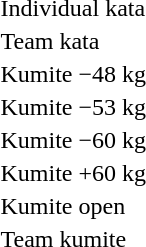<table>
<tr>
<td rowspan=2>Individual kata</td>
<td rowspan=2></td>
<td rowspan=2></td>
<td></td>
</tr>
<tr>
<td></td>
</tr>
<tr>
<td rowspan=2>Team kata</td>
<td rowspan=2></td>
<td rowspan=2></td>
<td></td>
</tr>
<tr>
<td></td>
</tr>
<tr>
<td rowspan=2>Kumite −48 kg</td>
<td rowspan=2></td>
<td rowspan=2></td>
<td></td>
</tr>
<tr>
<td></td>
</tr>
<tr>
<td rowspan=2>Kumite −53 kg</td>
<td rowspan=2></td>
<td rowspan=2></td>
<td></td>
</tr>
<tr>
<td></td>
</tr>
<tr>
<td rowspan=2>Kumite −60 kg</td>
<td rowspan=2></td>
<td rowspan=2></td>
<td></td>
</tr>
<tr>
<td></td>
</tr>
<tr>
<td rowspan=2>Kumite +60 kg</td>
<td rowspan=2></td>
<td rowspan=2></td>
<td></td>
</tr>
<tr>
<td></td>
</tr>
<tr>
<td rowspan=2>Kumite open</td>
<td rowspan=2></td>
<td rowspan=2></td>
<td></td>
</tr>
<tr>
<td></td>
</tr>
<tr>
<td rowspan=2>Team kumite</td>
<td rowspan=2></td>
<td rowspan=2></td>
<td></td>
</tr>
<tr>
<td></td>
</tr>
</table>
